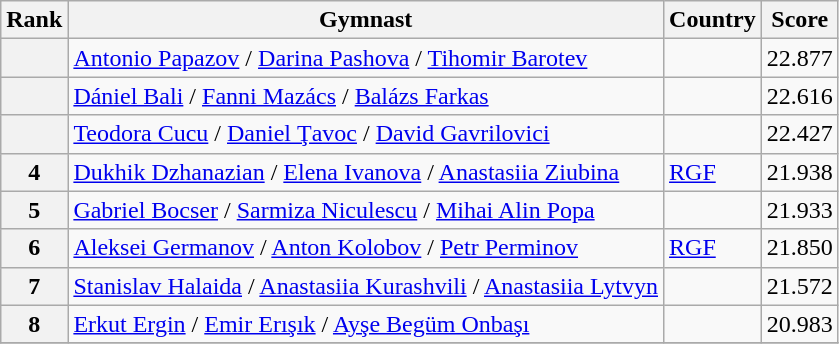<table class="wikitable sortable">
<tr>
<th>Rank</th>
<th>Gymnast</th>
<th>Country</th>
<th>Score</th>
</tr>
<tr>
<th></th>
<td><a href='#'>Antonio Papazov</a> / <a href='#'>Darina Pashova</a> / <a href='#'>Tihomir Barotev</a></td>
<td></td>
<td>22.877</td>
</tr>
<tr>
<th></th>
<td><a href='#'>Dániel Bali</a> / <a href='#'>Fanni Mazács</a> / <a href='#'>Balázs Farkas</a></td>
<td></td>
<td>22.616</td>
</tr>
<tr>
<th></th>
<td><a href='#'>Teodora Cucu</a> / <a href='#'>Daniel Ţavoc</a> / <a href='#'>David Gavrilovici</a></td>
<td></td>
<td>22.427</td>
</tr>
<tr>
<th>4</th>
<td><a href='#'>Dukhik Dzhanazian</a> / <a href='#'>Elena Ivanova</a> / <a href='#'>Anastasiia Ziubina</a></td>
<td><a href='#'>RGF</a></td>
<td>21.938</td>
</tr>
<tr>
<th>5</th>
<td><a href='#'>Gabriel Bocser</a> /  <a href='#'>Sarmiza Niculescu</a> / <a href='#'>Mihai Alin Popa</a></td>
<td></td>
<td>21.933</td>
</tr>
<tr>
<th>6</th>
<td><a href='#'>Aleksei Germanov</a> / <a href='#'>Anton Kolobov</a> / <a href='#'>Petr Perminov</a></td>
<td><a href='#'>RGF</a></td>
<td>21.850</td>
</tr>
<tr>
<th>7</th>
<td><a href='#'>Stanislav Halaida</a> / <a href='#'>Anastasiia Kurashvili</a> / <a href='#'>Anastasiia Lytvyn</a></td>
<td></td>
<td>21.572</td>
</tr>
<tr>
<th>8</th>
<td><a href='#'>Erkut Ergin</a> / <a href='#'>Emir Erışık</a> / <a href='#'>Ayşe Begüm Onbaşı</a></td>
<td></td>
<td>20.983</td>
</tr>
<tr>
</tr>
</table>
